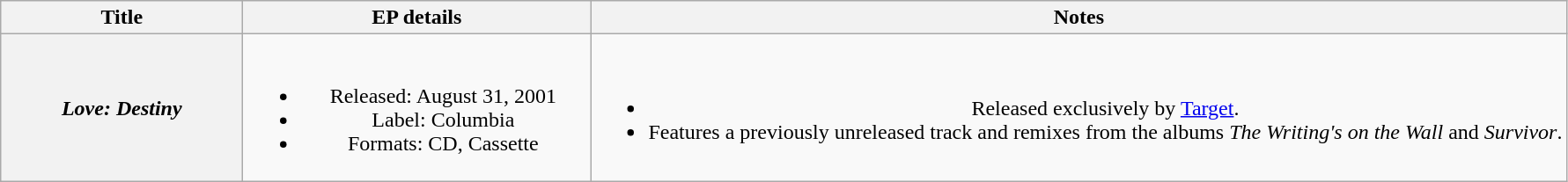<table class="wikitable plainrowheaders" style="text-align:center;">
<tr>
<th scope="col" style="width:11em">Title</th>
<th scope="col" style="width:16em">EP details</th>
<th scope="col">Notes</th>
</tr>
<tr>
<th scope="row"><em>Love: Destiny</em></th>
<td><br><ul><li>Released: August 31, 2001</li><li>Label: Columbia</li><li>Formats: CD, Cassette</li></ul></td>
<td><br><ul><li>Released exclusively by <a href='#'>Target</a>.</li><li>Features a previously unreleased track and remixes from the albums <em>The Writing's on the Wall</em> and <em>Survivor</em>.</li></ul></td>
</tr>
</table>
